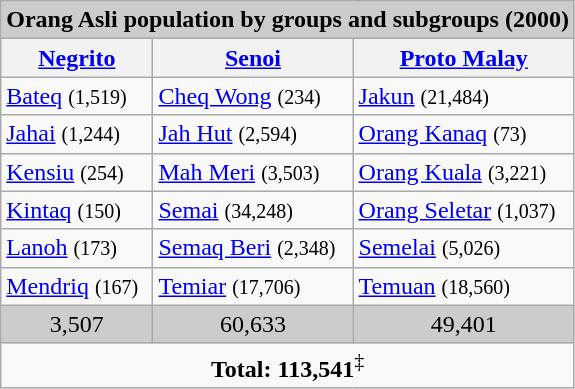<table class="wikitable" align=center>
<tr style="background-color: #CCCCCC">
<td align="center" colspan=4><strong>Orang Asli population by groups and subgroups (2000)</strong></td>
</tr>
<tr>
<th><a href='#'>Negrito</a></th>
<th><a href='#'>Senoi</a></th>
<th><a href='#'>Proto Malay</a></th>
</tr>
<tr>
<td><a href='#'>Bateq</a> <small>(1,519)</small></td>
<td><a href='#'>Cheq Wong</a> <small>(234)</small></td>
<td><a href='#'>Jakun</a> <small>(21,484)</small></td>
</tr>
<tr>
<td><a href='#'>Jahai</a> <small>(1,244)</small></td>
<td><a href='#'>Jah Hut</a> <small>(2,594)</small></td>
<td><a href='#'>Orang Kanaq</a> <small>(73)</small></td>
</tr>
<tr>
<td><a href='#'>Kensiu</a> <small>(254)</small></td>
<td><a href='#'>Mah Meri</a> <small>(3,503)</small></td>
<td><a href='#'>Orang Kuala</a> <small>(3,221)</small></td>
</tr>
<tr>
<td><a href='#'>Kintaq</a> <small>(150)</small></td>
<td><a href='#'>Semai</a> <small>(34,248)</small></td>
<td><a href='#'>Orang Seletar</a> <small>(1,037)</small></td>
</tr>
<tr>
<td><a href='#'>Lanoh</a> <small>(173)</small></td>
<td><a href='#'>Semaq Beri</a> <small>(2,348)</small></td>
<td><a href='#'>Semelai</a> <small>(5,026)</small></td>
</tr>
<tr>
<td><a href='#'>Mendriq</a> <small>(167)</small></td>
<td><a href='#'>Temiar</a> <small>(17,706)</small></td>
<td><a href='#'>Temuan</a> <small>(18,560)</small></td>
</tr>
<tr style="background-color: #CCCCCC">
<td align="center">3,507</td>
<td align="center">60,633</td>
<td align="center">49,401</td>
</tr>
<tr>
<td align="center" colspan=4><strong>Total: 113,541</strong><sup>‡</sup></td>
</tr>
</table>
